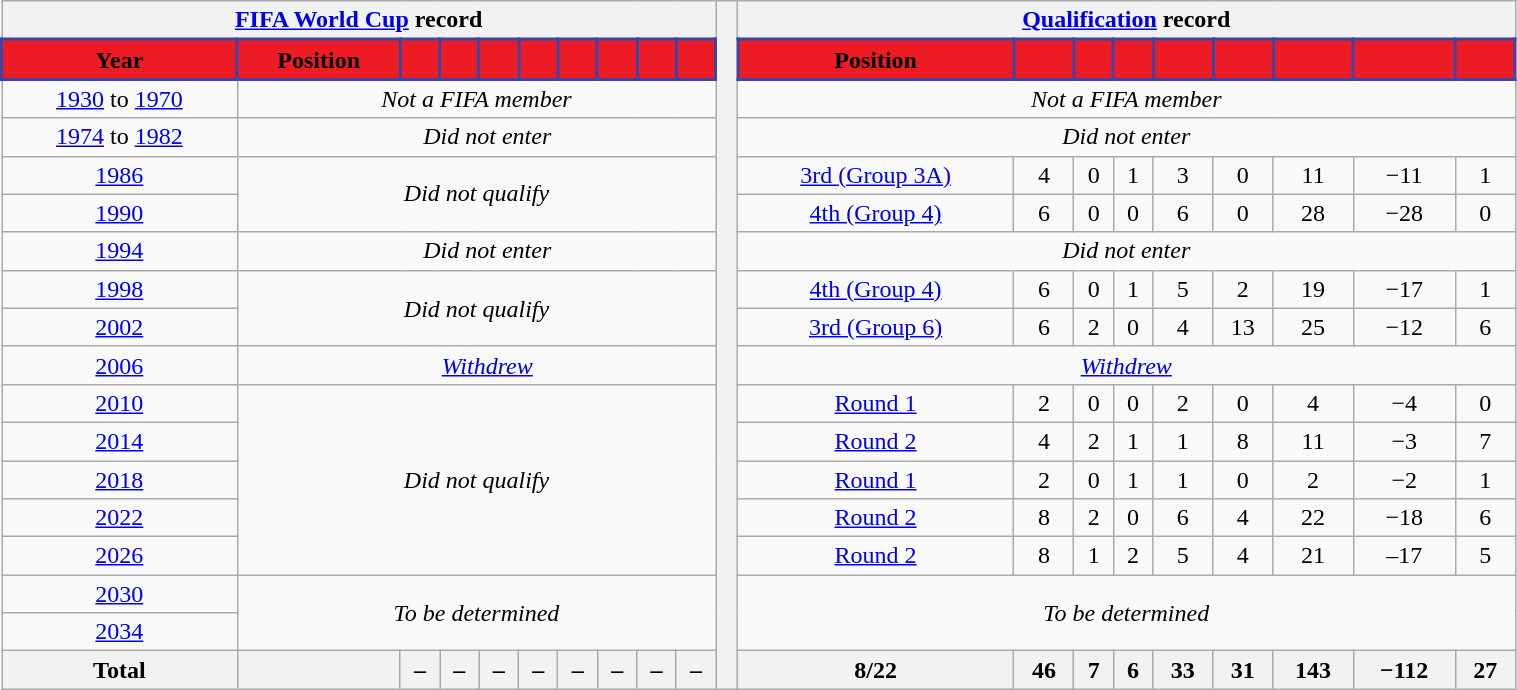<table Class = "wikitable" style = "text-align: center; width:80%;">
<tr>
<th colspan=10><a href='#'>FIFA World Cup</a> record</th>
<th rowspan="28"></th>
<th colspan="9"><a href='#'>Qualification</a> record</th>
</tr>
<tr>
<th style="background:#ED1C24;border: 2px solid #3F43A4;"><span>Year</span></th>
<th style="background:#ED1C24;border: 2px solid #3F43A4;"><span>Position</span></th>
<th style="background:#ED1C24;border: 2px solid #3F43A4;"><span></span></th>
<th style="background:#ED1C24;border: 2px solid #3F43A4;"><span></span></th>
<th style="background:#ED1C24;border: 2px solid #3F43A4;"><span></span></th>
<th style="background:#ED1C24;border: 2px solid #3F43A4;"><span></span></th>
<th style="background:#ED1C24;border: 2px solid #3F43A4;"><span></span></th>
<th style="background:#ED1C24;border: 2px solid #3F43A4;"><span></span></th>
<th style="background:#ED1C24;border: 2px solid #3F43A4;"><span></span></th>
<th style="background:#ED1C24;border: 2px solid #3F43A4;"><span></span></th>
<th style="background:#ED1C24;border: 2px solid #3F43A4;"><span>Position</span></th>
<th style="background:#ED1C24;border: 2px solid #3F43A4;"><span></span></th>
<th style="background:#ED1C24;border: 2px solid #3F43A4;"><span></span></th>
<th style="background:#ED1C24;border: 2px solid #3F43A4;"><span></span></th>
<th style="background:#ED1C24;border: 2px solid #3F43A4;"><span></span></th>
<th style="background:#ED1C24;border: 2px solid #3F43A4;"><span></span></th>
<th style="background:#ED1C24;border: 2px solid #3F43A4;"><span></span></th>
<th style="background:#ED1C24;border: 2px solid #3F43A4;"><span></span></th>
<th style="background:#ED1C24;border: 2px solid #3F43A4;"><span></span></th>
</tr>
<tr>
<td><a href='#'>1930</a> to <a href='#'>1970</a></td>
<td colspan=9><em>Not a FIFA member</em></td>
<td colspan=9><em>Not a FIFA member</em></td>
</tr>
<tr>
<td><a href='#'>1974</a> to <a href='#'>1982</a></td>
<td colspan=10><em>Did not enter</em></td>
<td colspan=9><em>Did not enter</em></td>
</tr>
<tr>
<td> <a href='#'>1986</a></td>
<td colspan = 9 rowspan = 2><em>Did not qualify</em></td>
<td><a href='#'>3rd (Group 3A)</a></td>
<td>4</td>
<td>0</td>
<td>1</td>
<td>3</td>
<td>0</td>
<td>11</td>
<td>−11</td>
<td>1</td>
</tr>
<tr>
<td> <a href='#'>1990</a></td>
<td><a href='#'>4th (Group 4)</a></td>
<td>6</td>
<td>0</td>
<td>0</td>
<td>6</td>
<td>0</td>
<td>28</td>
<td>−28</td>
<td>0</td>
</tr>
<tr>
<td> <a href='#'>1994</a></td>
<td colspan = 10><em>Did not enter</em></td>
<td colspan="9"><em>Did not enter</em></td>
</tr>
<tr>
<td> <a href='#'>1998</a></td>
<td colspan = 9 rowspan = 2><em>Did not qualify</em></td>
<td><a href='#'>4th (Group 4)</a></td>
<td>6</td>
<td>0</td>
<td>1</td>
<td>5</td>
<td>2</td>
<td>19</td>
<td>−17</td>
<td>1</td>
</tr>
<tr>
<td>  <a href='#'>2002</a></td>
<td colspan = 1><a href='#'>3rd (Group 6)</a></td>
<td>6</td>
<td>2</td>
<td>0</td>
<td>4</td>
<td>13</td>
<td>25</td>
<td>−12</td>
<td>6</td>
</tr>
<tr>
<td> <a href='#'>2006</a></td>
<td colspan = 10><em><a href='#'>Withdrew</a></em></td>
<td colspan="9"><em><a href='#'>Withdrew</a></em></td>
</tr>
<tr>
<td> <a href='#'>2010</a></td>
<td colspan = 9 rowspan = 5><em>Did not qualify</em></td>
<td><a href='#'>Round 1</a></td>
<td>2</td>
<td>0</td>
<td>0</td>
<td>2</td>
<td>0</td>
<td>4</td>
<td>−4</td>
<td>0</td>
</tr>
<tr>
<td> <a href='#'>2014</a></td>
<td colspan = 1><a href='#'>Round 2</a></td>
<td>4</td>
<td>2</td>
<td>1</td>
<td>1</td>
<td>8</td>
<td>11</td>
<td>−3</td>
<td>7</td>
</tr>
<tr>
<td> <a href='#'>2018</a></td>
<td colspan= 1><a href='#'>Round 1</a></td>
<td>2</td>
<td>0</td>
<td>1</td>
<td>1</td>
<td>0</td>
<td>2</td>
<td>−2</td>
<td>1</td>
</tr>
<tr>
<td> <a href='#'>2022</a></td>
<td><a href='#'>Round 2</a></td>
<td>8</td>
<td>2</td>
<td>0</td>
<td>6</td>
<td>4</td>
<td>22</td>
<td>−18</td>
<td>6</td>
</tr>
<tr>
<td>   <a href='#'>2026</a></td>
<td><a href='#'>Round 2</a></td>
<td>8</td>
<td>1</td>
<td>2</td>
<td>5</td>
<td>4</td>
<td>21</td>
<td>–17</td>
<td>5</td>
</tr>
<tr>
<td>   <a href='#'>2030</a></td>
<td colspan="9" rowspan="2"><em>To be determined</em></td>
<td colspan = "9" rowspan = "2"><em>To be determined</em></td>
</tr>
<tr>
<td> <a href='#'>2034</a></td>
</tr>
<tr>
<th>Total</th>
<th></th>
<th>–</th>
<th>–</th>
<th>–</th>
<th>–</th>
<th>–</th>
<th>–</th>
<th>–</th>
<th>–</th>
<th>8/22</th>
<th>46</th>
<th>7</th>
<th>6</th>
<th>33</th>
<th>31</th>
<th>143</th>
<th>−112</th>
<th>27</th>
</tr>
</table>
